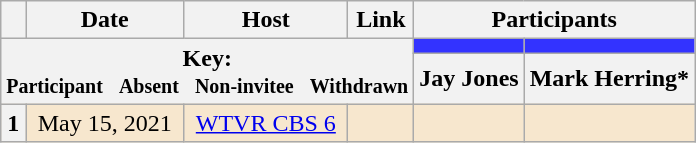<table class="wikitable" style="text-align:center;">
<tr>
<th scope="col"></th>
<th scope="col">Date</th>
<th scope="col">Host</th>
<th scope="col">Link</th>
<th scope="col" colspan="7">Participants</th>
</tr>
<tr>
<th colspan="4" rowspan="2">Key:<br> <small>Participant  </small> <small>Absent  </small> <small>Non-invitee  </small> <small>Withdrawn</small></th>
<th scope="col" style="background:#3333FF;"></th>
<th scope="col" style="background:#3333FF;"></th>
</tr>
<tr>
<th scope="col">Jay Jones</th>
<th scope="col">Mark Herring*</th>
</tr>
<tr style="background:#f7e7ce;">
<th scope="row">1</th>
<td style="white-space:nowrap;">May 15, 2021</td>
<td style="white-space:nowrap;"><a href='#'>WTVR CBS 6</a></td>
<td style="white-space:nowrap;"></td>
<td></td>
<td></td>
</tr>
</table>
